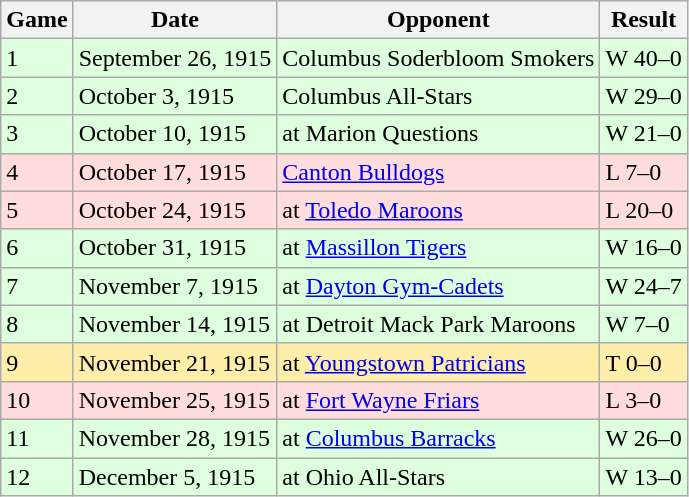<table class="wikitable">
<tr>
<th>Game</th>
<th>Date</th>
<th>Opponent</th>
<th>Result</th>
</tr>
<tr style="background: #ddffdd;">
<td>1</td>
<td>September 26, 1915</td>
<td>Columbus Soderbloom Smokers</td>
<td>W 40–0</td>
</tr>
<tr style="background: #ddffdd;">
<td>2</td>
<td>October 3, 1915</td>
<td>Columbus All-Stars</td>
<td>W 29–0</td>
</tr>
<tr style="background: #ddffdd;">
<td>3</td>
<td>October 10, 1915</td>
<td>at Marion Questions</td>
<td>W 21–0</td>
</tr>
<tr style="background: #ffdddd;">
<td>4</td>
<td>October 17, 1915</td>
<td><a href='#'>Canton Bulldogs</a></td>
<td>L 7–0</td>
</tr>
<tr style="background: #ffdddd;">
<td>5</td>
<td>October 24, 1915</td>
<td>at <a href='#'>Toledo Maroons</a></td>
<td>L 20–0</td>
</tr>
<tr style="background: #ddffdd;">
<td>6</td>
<td>October 31, 1915</td>
<td>at <a href='#'>Massillon Tigers</a></td>
<td>W 16–0</td>
</tr>
<tr style="background: #ddffdd;">
<td>7</td>
<td>November 7, 1915</td>
<td>at <a href='#'>Dayton Gym-Cadets</a></td>
<td>W 24–7</td>
</tr>
<tr style="background: #ddffdd;">
<td>8</td>
<td>November 14, 1915</td>
<td>at Detroit Mack Park Maroons</td>
<td>W 7–0</td>
</tr>
<tr style="background: #ffeeaa;">
<td>9</td>
<td>November 21, 1915</td>
<td>at <a href='#'>Youngstown Patricians</a></td>
<td>T 0–0</td>
</tr>
<tr style="background: #ffdddd;">
<td>10</td>
<td>November 25, 1915</td>
<td>at <a href='#'>Fort Wayne Friars</a></td>
<td>L 3–0</td>
</tr>
<tr style="background: #ddffdd;">
<td>11</td>
<td>November 28, 1915</td>
<td>at <a href='#'>Columbus Barracks</a></td>
<td>W 26–0</td>
</tr>
<tr style="background: #ddffdd;">
<td>12</td>
<td>December 5, 1915</td>
<td>at Ohio All-Stars</td>
<td>W 13–0</td>
</tr>
</table>
